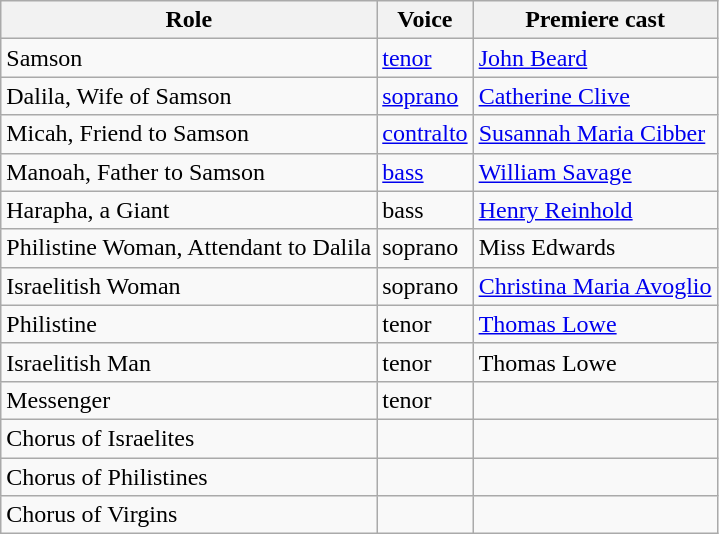<table class="wikitable">
<tr>
<th>Role</th>
<th>Voice</th>
<th>Premiere cast</th>
</tr>
<tr>
<td>Samson</td>
<td><a href='#'>tenor</a></td>
<td><a href='#'>John Beard</a></td>
</tr>
<tr>
<td>Dalila, Wife of Samson</td>
<td><a href='#'>soprano</a></td>
<td><a href='#'>Catherine Clive</a></td>
</tr>
<tr>
<td>Micah, Friend to Samson</td>
<td><a href='#'>contralto</a></td>
<td><a href='#'>Susannah Maria Cibber</a></td>
</tr>
<tr>
<td>Manoah, Father to Samson</td>
<td><a href='#'>bass</a></td>
<td><a href='#'>William Savage</a></td>
</tr>
<tr>
<td>Harapha, a Giant</td>
<td>bass</td>
<td><a href='#'>Henry Reinhold</a></td>
</tr>
<tr>
<td>Philistine Woman, Attendant to Dalila</td>
<td>soprano</td>
<td>Miss Edwards</td>
</tr>
<tr>
<td>Israelitish Woman</td>
<td>soprano</td>
<td><a href='#'>Christina Maria Avoglio</a></td>
</tr>
<tr>
<td>Philistine</td>
<td>tenor</td>
<td><a href='#'>Thomas Lowe</a></td>
</tr>
<tr>
<td>Israelitish Man</td>
<td>tenor</td>
<td>Thomas Lowe</td>
</tr>
<tr>
<td>Messenger</td>
<td>tenor</td>
<td></td>
</tr>
<tr>
<td>Chorus of Israelites</td>
<td></td>
<td></td>
</tr>
<tr>
<td>Chorus of Philistines</td>
<td></td>
<td></td>
</tr>
<tr>
<td>Chorus of Virgins</td>
<td></td>
<td></td>
</tr>
</table>
